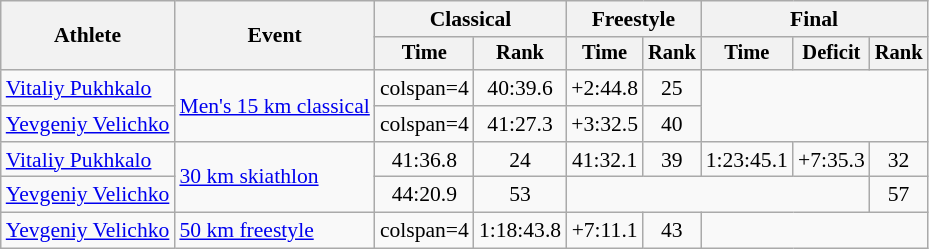<table class=wikitable style=font-size:90%;text-align:center>
<tr>
<th rowspan=2>Athlete</th>
<th rowspan=2>Event</th>
<th colspan=2>Classical</th>
<th colspan=2>Freestyle</th>
<th colspan=3>Final</th>
</tr>
<tr style="font-size: 95%">
<th>Time</th>
<th>Rank</th>
<th>Time</th>
<th>Rank</th>
<th>Time</th>
<th>Deficit</th>
<th>Rank</th>
</tr>
<tr align=center>
<td align=left><a href='#'>Vitaliy Pukhkalo</a></td>
<td align=left rowspan=2><a href='#'>Men's 15 km classical</a></td>
<td>colspan=4 </td>
<td>40:39.6</td>
<td>+2:44.8</td>
<td>25</td>
</tr>
<tr align=center>
<td align=left><a href='#'>Yevgeniy Velichko</a></td>
<td>colspan=4 </td>
<td>41:27.3</td>
<td>+3:32.5</td>
<td>40</td>
</tr>
<tr align=center>
<td align=left><a href='#'>Vitaliy Pukhkalo</a></td>
<td align=left rowspan=2><a href='#'>30 km skiathlon</a></td>
<td>41:36.8</td>
<td>24</td>
<td>41:32.1</td>
<td>39</td>
<td>1:23:45.1</td>
<td>+7:35.3</td>
<td>32</td>
</tr>
<tr align=center>
<td align=left><a href='#'>Yevgeniy Velichko</a></td>
<td>44:20.9</td>
<td>53</td>
<td colspan=4></td>
<td>57</td>
</tr>
<tr>
<td align=left><a href='#'>Yevgeniy Velichko</a></td>
<td align=left><a href='#'>50 km freestyle</a></td>
<td>colspan=4 </td>
<td>1:18:43.8</td>
<td>+7:11.1</td>
<td>43</td>
</tr>
</table>
